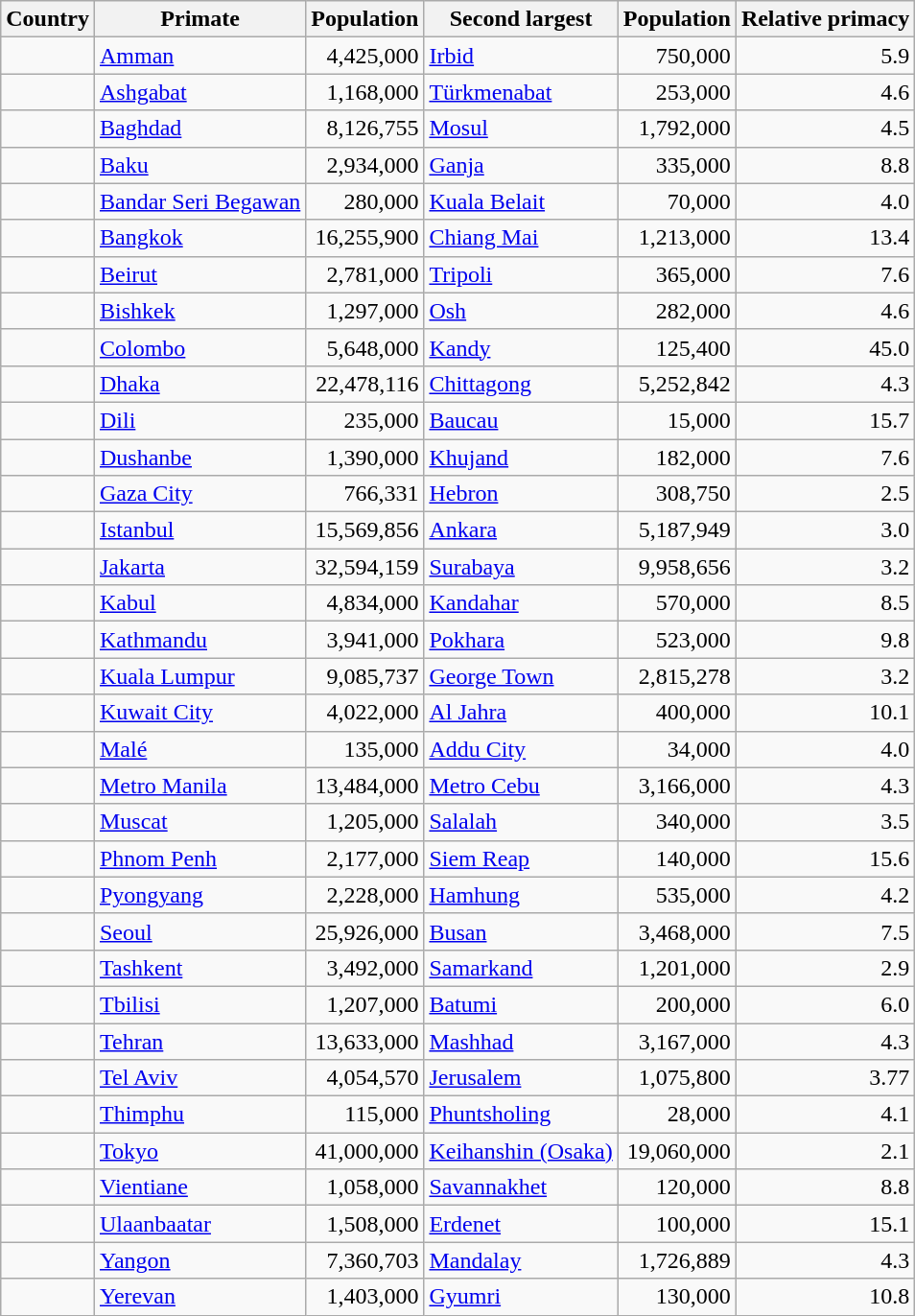<table class="wikitable sortable" style="text-align: right;">
<tr style="vertical-align: bottom;">
<th text-align: left;">Country</th>
<th text-align: left;">Primate</th>
<th text-align: right;">Population</th>
<th text-align: left;">Second largest</th>
<th text-align: right;">Population</th>
<th text-align: right;">Relative primacy</th>
</tr>
<tr>
<td align=left></td>
<td align=left><a href='#'>Amman</a></td>
<td>4,425,000</td>
<td align=left><a href='#'>Irbid</a></td>
<td>750,000</td>
<td>5.9</td>
</tr>
<tr>
<td align=left></td>
<td align=left><a href='#'>Ashgabat</a></td>
<td>1,168,000</td>
<td align=left><a href='#'>Türkmenabat</a></td>
<td>253,000</td>
<td>4.6</td>
</tr>
<tr>
<td align=left></td>
<td align=left><a href='#'>Baghdad</a></td>
<td>8,126,755</td>
<td align=left><a href='#'>Mosul</a></td>
<td>1,792,000</td>
<td>4.5</td>
</tr>
<tr>
<td align=left></td>
<td align=left><a href='#'>Baku</a></td>
<td>2,934,000</td>
<td align=left><a href='#'>Ganja</a></td>
<td>335,000</td>
<td>8.8</td>
</tr>
<tr>
<td align=left></td>
<td align=left><a href='#'>Bandar Seri Begawan</a></td>
<td>280,000</td>
<td align=left><a href='#'>Kuala Belait</a></td>
<td>70,000</td>
<td>4.0</td>
</tr>
<tr>
<td align=left></td>
<td align=left><a href='#'>Bangkok</a></td>
<td>16,255,900</td>
<td align="left"><a href='#'>Chiang Mai</a></td>
<td>1,213,000</td>
<td>13.4</td>
</tr>
<tr>
<td align=left></td>
<td align=left><a href='#'>Beirut</a></td>
<td>2,781,000</td>
<td align=left><a href='#'>Tripoli</a></td>
<td>365,000</td>
<td>7.6</td>
</tr>
<tr>
<td align=left></td>
<td align=left><a href='#'>Bishkek</a></td>
<td>1,297,000</td>
<td align=left><a href='#'>Osh</a></td>
<td>282,000</td>
<td>4.6</td>
</tr>
<tr>
<td align=left></td>
<td align=left><a href='#'>Colombo</a></td>
<td>5,648,000</td>
<td align=left><a href='#'>Kandy</a></td>
<td>125,400</td>
<td>45.0</td>
</tr>
<tr>
<td align=left></td>
<td align=left><a href='#'>Dhaka</a></td>
<td>22,478,116</td>
<td align=left><a href='#'>Chittagong</a></td>
<td>5,252,842</td>
<td>4.3</td>
</tr>
<tr>
<td align=left></td>
<td align=left><a href='#'>Dili</a></td>
<td>235,000</td>
<td align=left><a href='#'>Baucau</a></td>
<td>15,000</td>
<td>15.7</td>
</tr>
<tr>
<td align=left></td>
<td align=left><a href='#'>Dushanbe</a></td>
<td>1,390,000</td>
<td align=left><a href='#'>Khujand</a></td>
<td>182,000</td>
<td>7.6</td>
</tr>
<tr>
<td align=left></td>
<td align=left><a href='#'>Gaza City</a></td>
<td>766,331</td>
<td align=left><a href='#'>Hebron</a></td>
<td>308,750</td>
<td>2.5</td>
</tr>
<tr>
<td align=left></td>
<td align=left><a href='#'>Istanbul</a></td>
<td>15,569,856</td>
<td align="left"><a href='#'>Ankara</a></td>
<td>5,187,949</td>
<td>3.0</td>
</tr>
<tr>
<td align=left></td>
<td align=left><a href='#'>Jakarta</a></td>
<td>32,594,159</td>
<td align="left"><a href='#'>Surabaya</a></td>
<td>9,958,656</td>
<td>3.2</td>
</tr>
<tr>
<td align=left></td>
<td align=left><a href='#'>Kabul</a></td>
<td>4,834,000</td>
<td align=left><a href='#'>Kandahar</a></td>
<td>570,000</td>
<td>8.5</td>
</tr>
<tr>
<td align=left></td>
<td align=left><a href='#'>Kathmandu</a></td>
<td>3,941,000</td>
<td align=left><a href='#'>Pokhara</a></td>
<td>523,000</td>
<td>9.8</td>
</tr>
<tr>
<td align=left></td>
<td align=left><a href='#'>Kuala Lumpur</a></td>
<td>9,085,737</td>
<td align=left><a href='#'>George Town</a></td>
<td>2,815,278</td>
<td>3.2</td>
</tr>
<tr>
<td align=left></td>
<td align=left><a href='#'>Kuwait City</a></td>
<td>4,022,000</td>
<td align=left><a href='#'>Al Jahra</a></td>
<td>400,000</td>
<td>10.1</td>
</tr>
<tr>
<td align=left></td>
<td align=left><a href='#'>Malé</a></td>
<td>135,000</td>
<td align=left><a href='#'>Addu City</a></td>
<td>34,000</td>
<td>4.0</td>
</tr>
<tr>
<td align=left></td>
<td align=left><a href='#'>Metro Manila</a></td>
<td>13,484,000</td>
<td align=left><a href='#'>Metro Cebu</a></td>
<td>3,166,000</td>
<td>4.3</td>
</tr>
<tr>
<td align=left></td>
<td align=left><a href='#'>Muscat</a></td>
<td>1,205,000</td>
<td align=left><a href='#'>Salalah</a></td>
<td>340,000</td>
<td>3.5</td>
</tr>
<tr>
<td align=left></td>
<td align=left><a href='#'>Phnom Penh</a></td>
<td>2,177,000</td>
<td align=left><a href='#'>Siem Reap</a></td>
<td>140,000</td>
<td>15.6</td>
</tr>
<tr>
<td align=left></td>
<td align=left><a href='#'>Pyongyang</a></td>
<td>2,228,000</td>
<td align=left><a href='#'>Hamhung</a></td>
<td>535,000</td>
<td>4.2</td>
</tr>
<tr>
<td align=left></td>
<td align=left><a href='#'>Seoul</a></td>
<td>25,926,000</td>
<td align="left"><a href='#'>Busan</a></td>
<td>3,468,000</td>
<td>7.5</td>
</tr>
<tr>
<td align=left></td>
<td align=left><a href='#'>Tashkent</a></td>
<td>3,492,000</td>
<td align=left><a href='#'>Samarkand</a></td>
<td>1,201,000</td>
<td>2.9</td>
</tr>
<tr>
<td align=left></td>
<td align=left><a href='#'>Tbilisi</a></td>
<td>1,207,000</td>
<td align=left><a href='#'>Batumi</a></td>
<td>200,000</td>
<td>6.0</td>
</tr>
<tr>
<td align=left></td>
<td align=left><a href='#'>Tehran</a></td>
<td>13,633,000</td>
<td align=left><a href='#'>Mashhad</a></td>
<td>3,167,000</td>
<td>4.3</td>
</tr>
<tr>
<td align=left></td>
<td align=left><a href='#'>Tel Aviv</a></td>
<td>4,054,570</td>
<td align=left><a href='#'>Jerusalem</a></td>
<td>1,075,800</td>
<td>3.77</td>
</tr>
<tr>
<td align=left></td>
<td align=left><a href='#'>Thimphu</a></td>
<td>115,000</td>
<td align=left><a href='#'>Phuntsholing</a></td>
<td>28,000</td>
<td>4.1</td>
</tr>
<tr>
<td align=left></td>
<td align=left><a href='#'>Tokyo</a></td>
<td>41,000,000</td>
<td align=left><a href='#'>Keihanshin (Osaka)</a></td>
<td>19,060,000</td>
<td>2.1</td>
</tr>
<tr>
<td align=left></td>
<td align=left><a href='#'>Vientiane</a></td>
<td>1,058,000</td>
<td align=left><a href='#'>Savannakhet</a></td>
<td>120,000</td>
<td>8.8</td>
</tr>
<tr>
<td align=left></td>
<td align=left><a href='#'>Ulaanbaatar</a></td>
<td>1,508,000</td>
<td align=left><a href='#'>Erdenet</a></td>
<td>100,000</td>
<td>15.1</td>
</tr>
<tr>
<td align=left></td>
<td align=left><a href='#'>Yangon</a></td>
<td>7,360,703</td>
<td align=left><a href='#'>Mandalay</a></td>
<td>1,726,889</td>
<td>4.3</td>
</tr>
<tr>
<td align=left></td>
<td align=left><a href='#'>Yerevan</a></td>
<td>1,403,000</td>
<td align=left><a href='#'>Gyumri</a></td>
<td>130,000</td>
<td>10.8</td>
</tr>
</table>
